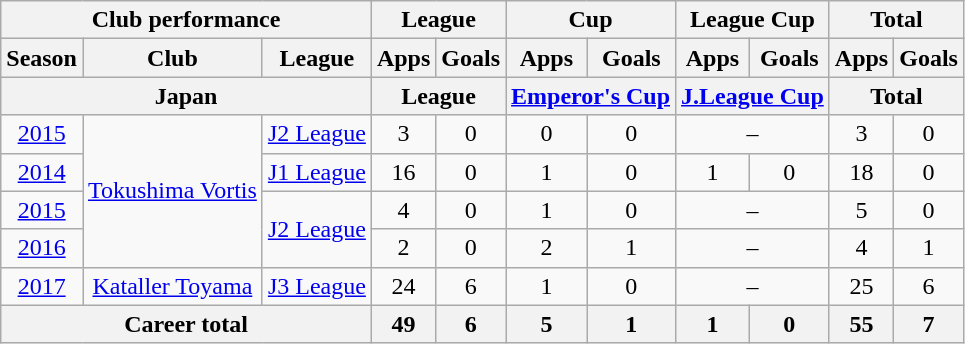<table class="wikitable" style="text-align:center">
<tr>
<th colspan=3>Club performance</th>
<th colspan=2>League</th>
<th colspan=2>Cup</th>
<th colspan=2>League Cup</th>
<th colspan=2>Total</th>
</tr>
<tr>
<th>Season</th>
<th>Club</th>
<th>League</th>
<th>Apps</th>
<th>Goals</th>
<th>Apps</th>
<th>Goals</th>
<th>Apps</th>
<th>Goals</th>
<th>Apps</th>
<th>Goals</th>
</tr>
<tr>
<th colspan=3>Japan</th>
<th colspan=2>League</th>
<th colspan=2><a href='#'>Emperor's Cup</a></th>
<th colspan=2><a href='#'>J.League Cup</a></th>
<th colspan=2>Total</th>
</tr>
<tr>
<td><a href='#'>2015</a></td>
<td rowspan="4"><a href='#'>Tokushima Vortis</a></td>
<td><a href='#'>J2 League</a></td>
<td>3</td>
<td>0</td>
<td>0</td>
<td>0</td>
<td colspan="2">–</td>
<td>3</td>
<td>0</td>
</tr>
<tr>
<td><a href='#'>2014</a></td>
<td><a href='#'>J1 League</a></td>
<td>16</td>
<td>0</td>
<td>1</td>
<td>0</td>
<td>1</td>
<td>0</td>
<td>18</td>
<td>0</td>
</tr>
<tr>
<td><a href='#'>2015</a></td>
<td rowspan="2"><a href='#'>J2 League</a></td>
<td>4</td>
<td>0</td>
<td>1</td>
<td>0</td>
<td colspan="2">–</td>
<td>5</td>
<td>0</td>
</tr>
<tr>
<td><a href='#'>2016</a></td>
<td>2</td>
<td>0</td>
<td>2</td>
<td>1</td>
<td colspan="2">–</td>
<td>4</td>
<td>1</td>
</tr>
<tr>
<td><a href='#'>2017</a></td>
<td rowspan="1"><a href='#'>Kataller Toyama</a></td>
<td rowspan="1"><a href='#'>J3 League</a></td>
<td>24</td>
<td>6</td>
<td>1</td>
<td>0</td>
<td colspan="2">–</td>
<td>25</td>
<td>6</td>
</tr>
<tr>
<th colspan=3>Career total</th>
<th>49</th>
<th>6</th>
<th>5</th>
<th>1</th>
<th>1</th>
<th>0</th>
<th>55</th>
<th>7</th>
</tr>
</table>
